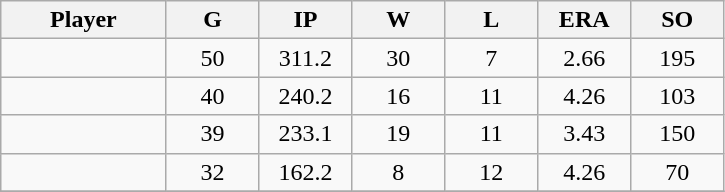<table class="wikitable sortable">
<tr>
<th bgcolor="#DDDDFF" width="16%">Player</th>
<th bgcolor="#DDDDFF" width="9%">G</th>
<th bgcolor="#DDDDFF" width="9%">IP</th>
<th bgcolor="#DDDDFF" width="9%">W</th>
<th bgcolor="#DDDDFF" width="9%">L</th>
<th bgcolor="#DDDDFF" width="9%">ERA</th>
<th bgcolor="#DDDDFF" width="9%">SO</th>
</tr>
<tr align="center">
<td></td>
<td>50</td>
<td>311.2</td>
<td>30</td>
<td>7</td>
<td>2.66</td>
<td>195</td>
</tr>
<tr align="center">
<td></td>
<td>40</td>
<td>240.2</td>
<td>16</td>
<td>11</td>
<td>4.26</td>
<td>103</td>
</tr>
<tr align="center">
<td></td>
<td>39</td>
<td>233.1</td>
<td>19</td>
<td>11</td>
<td>3.43</td>
<td>150</td>
</tr>
<tr align="center">
<td></td>
<td>32</td>
<td>162.2</td>
<td>8</td>
<td>12</td>
<td>4.26</td>
<td>70</td>
</tr>
<tr align="center">
</tr>
</table>
